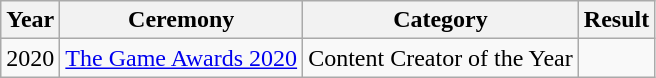<table class="wikitable sortable">
<tr>
<th>Year</th>
<th>Ceremony</th>
<th>Category</th>
<th>Result</th>
</tr>
<tr>
<td rowspan="1">2020</td>
<td><a href='#'>The Game Awards 2020</a></td>
<td>Content Creator of the Year</td>
<td></td>
</tr>
</table>
